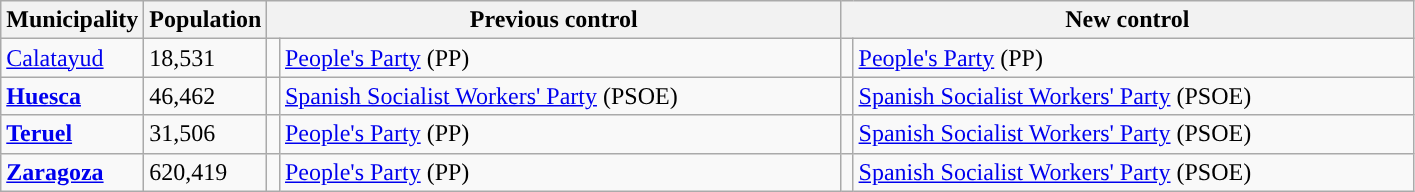<table class="wikitable sortable">
<tr>
<th>Municipality</th>
<th>Population</th>
<th colspan="2" style="width:375px;">Previous control</th>
<th colspan="2" style="width:375px;">New control</th>
</tr>
<tr>
<td><a href='#'>Calatayud</a></td>
<td>18,531</td>
<td width="1" style="color:inherit;background:"></td>
<td><a href='#'>People's Party</a> (PP)</td>
<td width="1" style="color:inherit;background:"></td>
<td><a href='#'>People's Party</a> (PP)</td>
</tr>
<tr>
<td><strong><a href='#'>Huesca</a></strong></td>
<td>46,462</td>
<td style="color:inherit;background:"></td>
<td><a href='#'>Spanish Socialist Workers' Party</a> (PSOE)</td>
<td style="color:inherit;background:"></td>
<td><a href='#'>Spanish Socialist Workers' Party</a> (PSOE)</td>
</tr>
<tr>
<td><strong><a href='#'>Teruel</a></strong></td>
<td>31,506</td>
<td style="color:inherit;background:"></td>
<td><a href='#'>People's Party</a> (PP)</td>
<td style="color:inherit;background:"></td>
<td><a href='#'>Spanish Socialist Workers' Party</a> (PSOE)</td>
</tr>
<tr>
<td><strong><a href='#'>Zaragoza</a></strong></td>
<td>620,419</td>
<td style="color:inherit;background:"></td>
<td><a href='#'>People's Party</a> (PP)</td>
<td style="color:inherit;background:"></td>
<td><a href='#'>Spanish Socialist Workers' Party</a> (PSOE)</td>
</tr>
</table>
